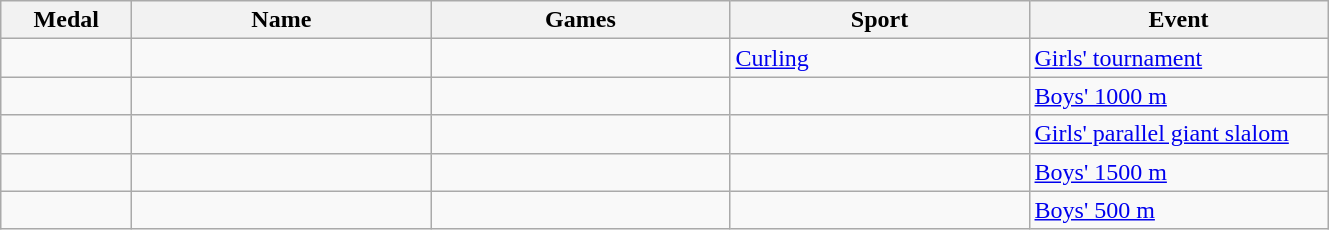<table class="wikitable sortable">
<tr>
<th style="width:5em">Medal</th>
<th style="width:12em">Name</th>
<th style="width:12em">Games</th>
<th style="width:12em">Sport</th>
<th style="width:12em">Event</th>
</tr>
<tr>
<td></td>
<td></td>
<td></td>
<td> <a href='#'>Curling</a></td>
<td><a href='#'>Girls' tournament</a></td>
</tr>
<tr>
<td></td>
<td></td>
<td></td>
<td></td>
<td><a href='#'>Boys' 1000 m</a></td>
</tr>
<tr>
<td></td>
<td></td>
<td></td>
<td></td>
<td><a href='#'>Girls' parallel giant slalom</a></td>
</tr>
<tr>
<td></td>
<td></td>
<td></td>
<td></td>
<td><a href='#'>Boys' 1500 m</a></td>
</tr>
<tr>
<td></td>
<td></td>
<td></td>
<td></td>
<td><a href='#'>Boys' 500 m</a></td>
</tr>
</table>
